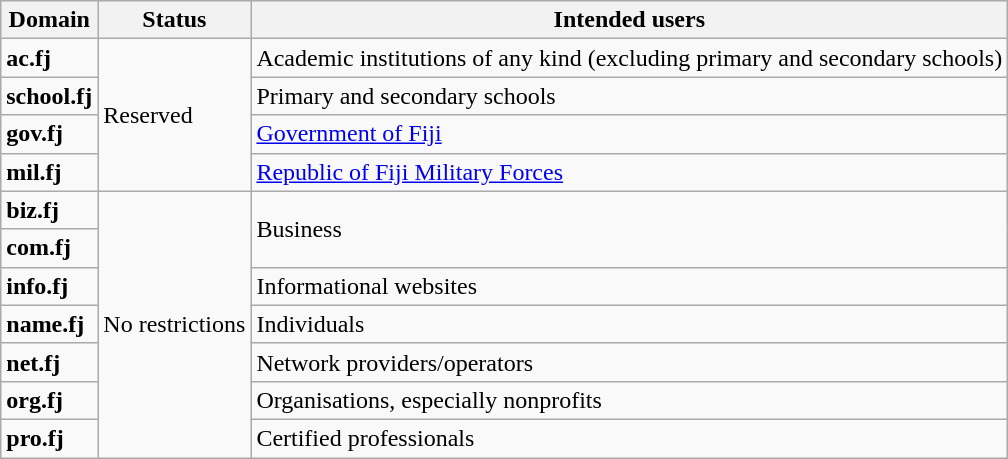<table class="wikitable">
<tr>
<th>Domain</th>
<th>Status</th>
<th>Intended users</th>
</tr>
<tr>
<td><strong>ac.fj</strong></td>
<td rowspan="4">Reserved</td>
<td>Academic institutions of any kind (excluding primary and secondary schools)</td>
</tr>
<tr>
<td><strong>school.fj</strong></td>
<td>Primary and secondary schools</td>
</tr>
<tr>
<td><strong>gov.fj</strong></td>
<td><a href='#'>Government of Fiji</a></td>
</tr>
<tr>
<td><strong>mil.fj</strong></td>
<td><a href='#'>Republic of Fiji Military Forces</a></td>
</tr>
<tr>
<td><strong>biz.fj</strong></td>
<td rowspan="7">No restrictions</td>
<td rowspan="2">Business</td>
</tr>
<tr>
<td><strong>com.fj</strong></td>
</tr>
<tr>
<td><strong>info.fj</strong></td>
<td>Informational websites</td>
</tr>
<tr>
<td><strong>name.fj</strong></td>
<td>Individuals</td>
</tr>
<tr>
<td><strong>net.fj</strong></td>
<td>Network providers/operators</td>
</tr>
<tr>
<td><strong>org.fj</strong></td>
<td>Organisations, especially nonprofits</td>
</tr>
<tr>
<td><strong>pro.fj</strong></td>
<td>Certified professionals</td>
</tr>
</table>
